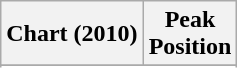<table class="wikitable sortable">
<tr>
<th align="left">Chart (2010)</th>
<th align="center">Peak<br>Position</th>
</tr>
<tr>
</tr>
<tr>
</tr>
<tr>
</tr>
</table>
